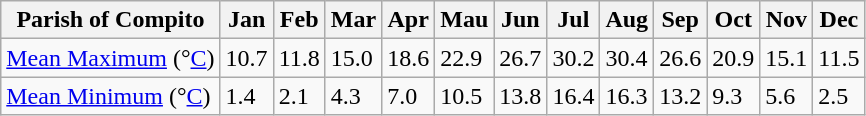<table class="wikitable">
<tr>
<th>Parish of Compito</th>
<th>Jan</th>
<th>Feb</th>
<th>Mar</th>
<th>Apr</th>
<th>Mau</th>
<th>Jun</th>
<th>Jul</th>
<th>Aug</th>
<th>Sep</th>
<th>Oct</th>
<th>Nov</th>
<th>Dec</th>
</tr>
<tr>
<td><a href='#'>Mean Maximum</a> (°<a href='#'>C</a>)</td>
<td>10.7</td>
<td>11.8</td>
<td>15.0</td>
<td>18.6</td>
<td>22.9</td>
<td>26.7</td>
<td>30.2</td>
<td>30.4</td>
<td>26.6</td>
<td>20.9</td>
<td>15.1</td>
<td>11.5</td>
</tr>
<tr>
<td><a href='#'>Mean Minimum</a> (°<a href='#'>C</a>)</td>
<td>1.4</td>
<td>2.1</td>
<td>4.3</td>
<td>7.0</td>
<td>10.5</td>
<td>13.8</td>
<td>16.4</td>
<td>16.3</td>
<td>13.2</td>
<td>9.3</td>
<td>5.6</td>
<td>2.5</td>
</tr>
</table>
